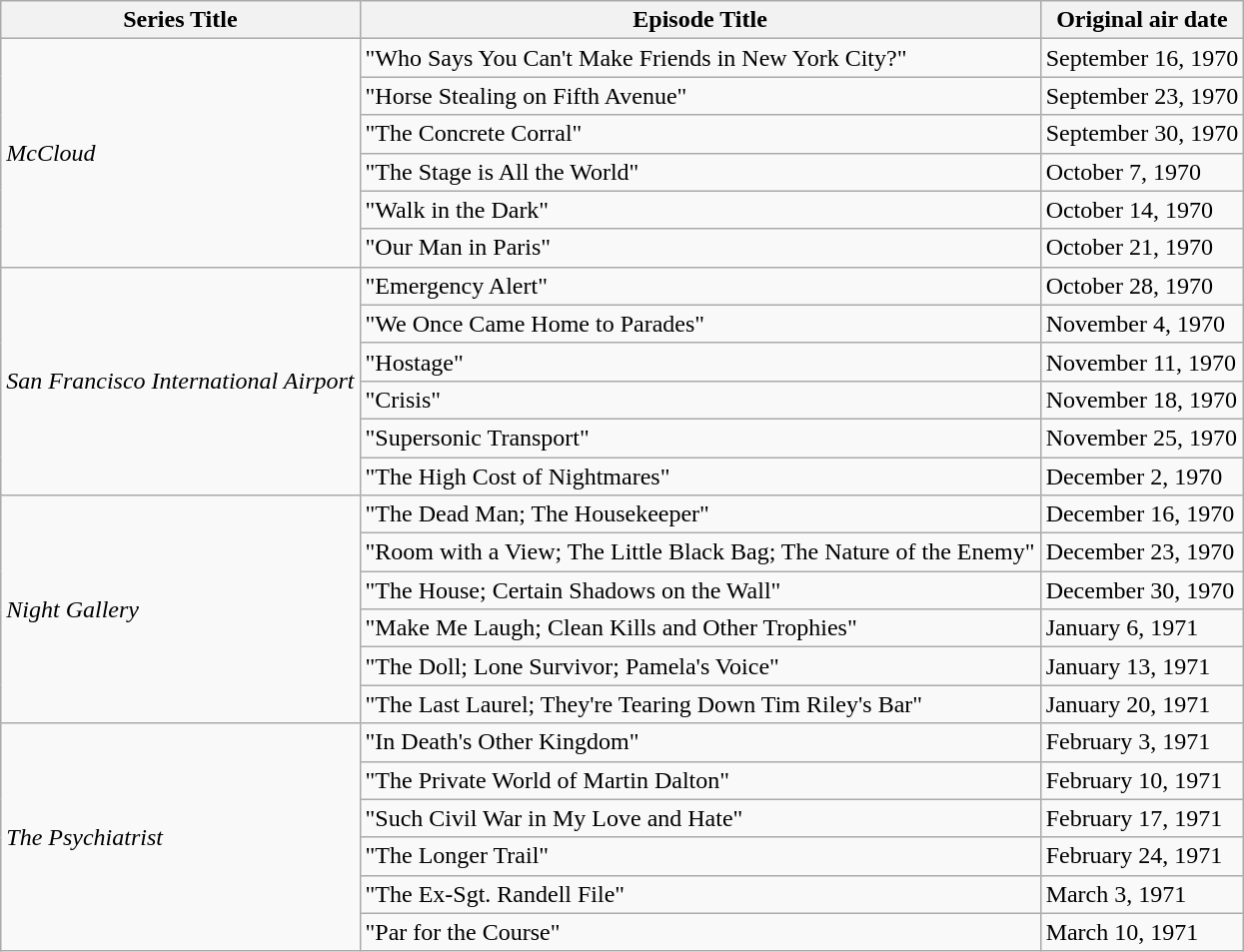<table class="wikitable">
<tr>
<th>Series Title</th>
<th>Episode Title</th>
<th>Original air date</th>
</tr>
<tr>
<td rowspan="6"><em>McCloud</em></td>
<td>"Who Says You Can't Make Friends in New York City?"</td>
<td>September 16, 1970</td>
</tr>
<tr>
<td>"Horse Stealing on Fifth Avenue"</td>
<td>September 23, 1970</td>
</tr>
<tr>
<td>"The Concrete Corral"</td>
<td>September 30, 1970</td>
</tr>
<tr>
<td>"The Stage is All the World"</td>
<td>October 7, 1970</td>
</tr>
<tr>
<td>"Walk in the Dark"</td>
<td>October 14, 1970</td>
</tr>
<tr>
<td>"Our Man in Paris"</td>
<td>October 21, 1970</td>
</tr>
<tr>
<td rowspan="6"><em>San Francisco International Airport</em></td>
<td>"Emergency Alert"</td>
<td>October 28, 1970</td>
</tr>
<tr>
<td>"We Once Came Home to Parades"</td>
<td>November 4, 1970</td>
</tr>
<tr>
<td>"Hostage"</td>
<td>November 11, 1970</td>
</tr>
<tr>
<td>"Crisis"</td>
<td>November 18, 1970</td>
</tr>
<tr>
<td>"Supersonic Transport"</td>
<td>November 25, 1970</td>
</tr>
<tr>
<td>"The High Cost of Nightmares"</td>
<td>December 2, 1970</td>
</tr>
<tr>
<td rowspan="6"><em>Night Gallery</em></td>
<td>"The Dead Man; The Housekeeper"</td>
<td>December 16, 1970</td>
</tr>
<tr>
<td>"Room with a View; The Little Black Bag; The Nature of the Enemy"</td>
<td>December 23, 1970</td>
</tr>
<tr>
<td>"The House; Certain Shadows on the Wall"</td>
<td>December 30, 1970</td>
</tr>
<tr>
<td>"Make Me Laugh; Clean Kills and Other Trophies"</td>
<td>January 6, 1971</td>
</tr>
<tr>
<td>"The Doll; Lone Survivor; Pamela's Voice"</td>
<td>January 13, 1971</td>
</tr>
<tr>
<td>"The Last Laurel; They're Tearing Down Tim Riley's Bar"</td>
<td>January 20, 1971</td>
</tr>
<tr>
<td rowspan="6"><em>The Psychiatrist</em></td>
<td>"In Death's Other Kingdom"</td>
<td>February 3, 1971</td>
</tr>
<tr>
<td>"The Private World of Martin Dalton"</td>
<td>February 10, 1971</td>
</tr>
<tr>
<td>"Such Civil War in My Love and Hate"</td>
<td>February 17, 1971</td>
</tr>
<tr>
<td>"The Longer Trail"</td>
<td>February 24, 1971</td>
</tr>
<tr>
<td>"The Ex-Sgt. Randell File"</td>
<td>March 3, 1971</td>
</tr>
<tr>
<td>"Par for the Course"</td>
<td>March 10, 1971</td>
</tr>
</table>
